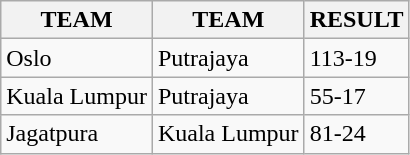<table class="wikitable">
<tr>
<th>TEAM</th>
<th>TEAM</th>
<th>RESULT</th>
</tr>
<tr>
<td>Oslo</td>
<td>Putrajaya</td>
<td>113-19</td>
</tr>
<tr>
<td>Kuala Lumpur</td>
<td>Putrajaya</td>
<td>55-17</td>
</tr>
<tr>
<td>Jagatpura</td>
<td>Kuala Lumpur</td>
<td>81-24</td>
</tr>
</table>
